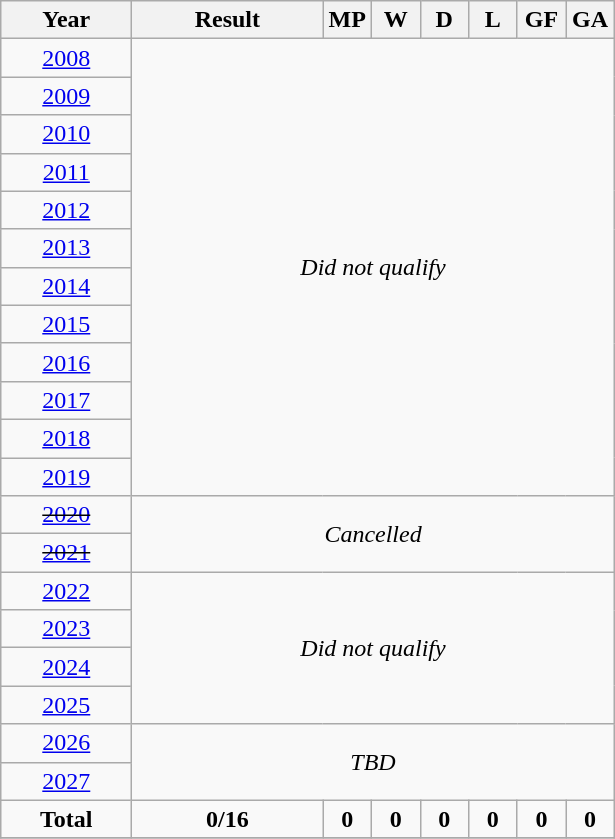<table class="wikitable" style="text-align: center;">
<tr>
<th width=80>Year</th>
<th width=120>Result</th>
<th width=25>MP</th>
<th width=25>W</th>
<th width=25>D</th>
<th width=25>L</th>
<th width=25>GF</th>
<th width=25>GA</th>
</tr>
<tr>
<td> <a href='#'>2008</a></td>
<td colspan=7 rowspan=12><em>Did not qualify</em></td>
</tr>
<tr>
<td> <a href='#'>2009</a></td>
</tr>
<tr>
<td> <a href='#'>2010</a></td>
</tr>
<tr>
<td> <a href='#'>2011</a></td>
</tr>
<tr>
<td> <a href='#'>2012</a></td>
</tr>
<tr>
<td> <a href='#'>2013</a></td>
</tr>
<tr>
<td> <a href='#'>2014</a></td>
</tr>
<tr>
<td> <a href='#'>2015</a></td>
</tr>
<tr>
<td> <a href='#'>2016</a></td>
</tr>
<tr>
<td> <a href='#'>2017</a></td>
</tr>
<tr>
<td> <a href='#'>2018</a></td>
</tr>
<tr>
<td> <a href='#'>2019</a></td>
</tr>
<tr>
<td> <s><a href='#'>2020</a></s></td>
<td colspan=7 rowspan=2><em>Cancelled</em></td>
</tr>
<tr>
<td> <s><a href='#'>2021</a></s></td>
</tr>
<tr>
<td> <a href='#'>2022</a></td>
<td colspan=7 rowspan=4><em>Did not qualify</em></td>
</tr>
<tr>
<td> <a href='#'>2023</a></td>
</tr>
<tr>
<td> <a href='#'>2024</a></td>
</tr>
<tr>
<td> <a href='#'>2025</a></td>
</tr>
<tr>
<td> <a href='#'>2026</a></td>
<td colspan=7 rowspan=2><em>TBD</em></td>
</tr>
<tr>
<td> <a href='#'>2027</a></td>
</tr>
<tr>
<td><strong>Total</strong></td>
<td><strong>0/16</strong></td>
<td><strong>0</strong></td>
<td><strong>0</strong></td>
<td><strong>0</strong></td>
<td><strong>0</strong></td>
<td><strong>0</strong></td>
<td><strong>0</strong></td>
</tr>
<tr>
</tr>
</table>
